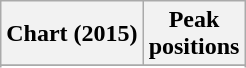<table class="wikitable sortable plainrowheaders">
<tr>
<th scope="col">Chart (2015)</th>
<th scope="col">Peak<br> positions</th>
</tr>
<tr>
</tr>
<tr>
</tr>
<tr>
</tr>
</table>
